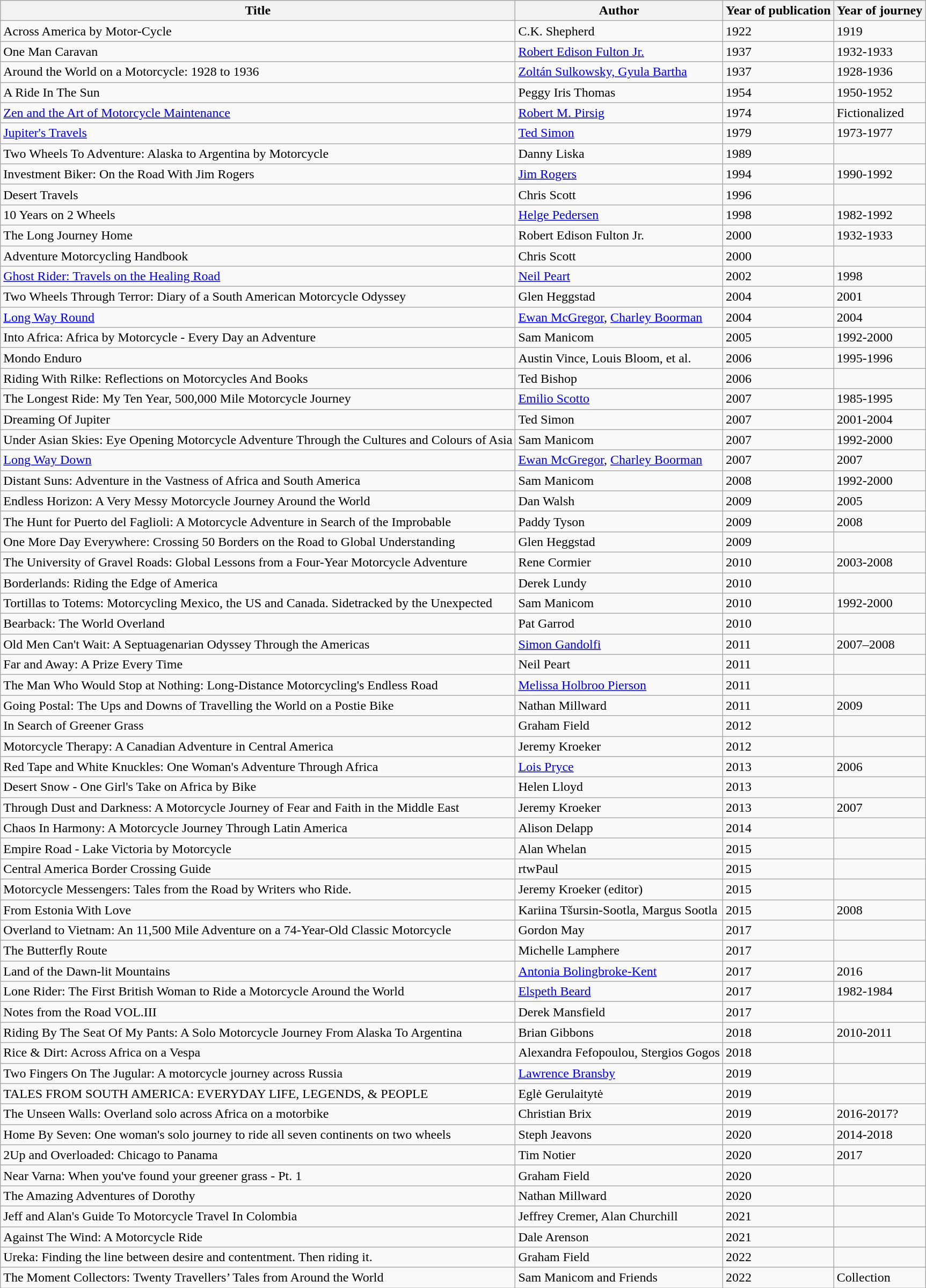<table class="wikitable sortable">
<tr>
<th>Title</th>
<th>Author</th>
<th>Year of publication</th>
<th>Year of journey</th>
</tr>
<tr>
<td>Across America by Motor-Cycle </td>
<td>C.K. Shepherd</td>
<td>1922</td>
<td>1919</td>
</tr>
<tr>
<td>One Man Caravan </td>
<td><a href='#'>Robert Edison Fulton Jr.</a></td>
<td>1937</td>
<td>1932-1933</td>
</tr>
<tr>
<td>Around the World on a Motorcycle: 1928 to 1936 </td>
<td><a href='#'>Zoltán Sulkowsky, Gyula Bartha</a></td>
<td>1937</td>
<td>1928-1936</td>
</tr>
<tr>
<td>A Ride In The Sun </td>
<td>Peggy Iris Thomas</td>
<td>1954</td>
<td>1950-1952</td>
</tr>
<tr>
<td><a href='#'>Zen and the Art of Motorcycle Maintenance</a></td>
<td><a href='#'>Robert M. Pirsig</a></td>
<td>1974</td>
<td>Fictionalized</td>
</tr>
<tr>
<td><a href='#'>Jupiter's Travels</a></td>
<td><a href='#'>Ted Simon</a></td>
<td>1979</td>
<td>1973-1977</td>
</tr>
<tr>
<td>Two Wheels To Adventure: Alaska to Argentina by Motorcycle </td>
<td>Danny Liska</td>
<td>1989</td>
<td></td>
</tr>
<tr>
<td>Investment Biker: On the Road With Jim Rogers </td>
<td><a href='#'>Jim Rogers</a></td>
<td>1994</td>
<td>1990-1992</td>
</tr>
<tr>
<td>Desert Travels </td>
<td>Chris Scott</td>
<td>1996</td>
<td></td>
</tr>
<tr>
<td>10 Years on 2 Wheels </td>
<td><a href='#'>Helge Pedersen</a></td>
<td>1998</td>
<td>1982-1992</td>
</tr>
<tr>
<td>The Long Journey Home </td>
<td>Robert Edison Fulton Jr.</td>
<td>2000</td>
<td>1932-1933</td>
</tr>
<tr>
<td>Adventure Motorcycling Handbook </td>
<td>Chris Scott</td>
<td>2000</td>
<td></td>
</tr>
<tr>
<td><a href='#'>Ghost Rider: Travels on the Healing Road</a></td>
<td><a href='#'>Neil Peart</a></td>
<td>2002</td>
<td>1998</td>
</tr>
<tr>
<td>Two Wheels Through Terror: Diary of a South American Motorcycle Odyssey </td>
<td>Glen Heggstad</td>
<td>2004</td>
<td>2001</td>
</tr>
<tr>
<td><a href='#'>Long Way Round</a></td>
<td><a href='#'>Ewan McGregor</a>, <a href='#'>Charley Boorman</a></td>
<td>2004</td>
<td>2004</td>
</tr>
<tr>
<td>Into Africa: Africa by Motorcycle - Every Day an Adventure </td>
<td>Sam Manicom</td>
<td>2005</td>
<td>1992-2000</td>
</tr>
<tr>
<td>Mondo Enduro </td>
<td>Austin Vince, Louis Bloom, et al.</td>
<td>2006</td>
<td>1995-1996</td>
</tr>
<tr>
<td>Riding With Rilke: Reflections on Motorcycles And Books </td>
<td>Ted Bishop</td>
<td>2006</td>
<td></td>
</tr>
<tr>
<td>The Longest Ride: My Ten Year, 500,000 Mile Motorcycle Journey </td>
<td><a href='#'>Emilio Scotto</a></td>
<td>2007</td>
<td>1985-1995</td>
</tr>
<tr>
<td>Dreaming Of Jupiter </td>
<td>Ted Simon</td>
<td>2007</td>
<td>2001-2004</td>
</tr>
<tr>
<td>Under Asian Skies: Eye Opening Motorcycle Adventure Through the Cultures and Colours of Asia </td>
<td>Sam Manicom</td>
<td>2007</td>
<td>1992-2000</td>
</tr>
<tr>
<td><a href='#'>Long Way Down</a></td>
<td><a href='#'>Ewan McGregor</a>, <a href='#'>Charley Boorman</a></td>
<td>2007</td>
<td>2007</td>
</tr>
<tr>
<td>Distant Suns: Adventure in the Vastness of Africa and South America </td>
<td>Sam Manicom</td>
<td>2008</td>
<td>1992-2000</td>
</tr>
<tr>
<td>Endless Horizon: A Very Messy Motorcycle Journey Around the World </td>
<td>Dan Walsh</td>
<td>2009</td>
<td>2005</td>
</tr>
<tr>
<td>The Hunt for Puerto del Faglioli: A Motorcycle Adventure in Search of the Improbable </td>
<td>Paddy Tyson</td>
<td>2009</td>
<td>2008</td>
</tr>
<tr>
<td>One More Day Everywhere: Crossing 50 Borders on the Road to Global Understanding </td>
<td>Glen Heggstad</td>
<td>2009</td>
<td></td>
</tr>
<tr>
<td>The University of Gravel Roads: Global Lessons from a Four-Year Motorcycle Adventure </td>
<td>Rene Cormier</td>
<td>2010</td>
<td>2003-2008</td>
</tr>
<tr>
<td>Borderlands: Riding the Edge of America </td>
<td>Derek Lundy</td>
<td>2010</td>
<td></td>
</tr>
<tr>
<td>Tortillas to Totems: Motorcycling Mexico, the US and Canada. Sidetracked by the Unexpected </td>
<td>Sam Manicom</td>
<td>2010</td>
<td>1992-2000</td>
</tr>
<tr>
<td>Bearback: The World Overland </td>
<td>Pat Garrod</td>
<td>2010</td>
<td></td>
</tr>
<tr>
<td>Old Men Can't Wait: A Septuagenarian Odyssey Through the Americas </td>
<td><a href='#'>Simon Gandolfi</a></td>
<td>2011</td>
<td>2007–2008</td>
</tr>
<tr>
<td>Far and Away: A Prize Every Time </td>
<td>Neil Peart</td>
<td>2011</td>
<td></td>
</tr>
<tr>
<td>The Man Who Would Stop at Nothing: Long-Distance Motorcycling's Endless Road </td>
<td><a href='#'>Melissa Holbroo Pierson</a></td>
<td>2011</td>
<td></td>
</tr>
<tr>
<td>Going Postal: The Ups and Downs of Travelling the World on a Postie Bike </td>
<td>Nathan Millward</td>
<td>2011</td>
<td>2009</td>
</tr>
<tr>
<td>In Search of Greener Grass </td>
<td>Graham Field</td>
<td>2012</td>
<td></td>
</tr>
<tr>
<td>Motorcycle Therapy: A Canadian Adventure in Central America </td>
<td>Jeremy Kroeker</td>
<td>2012</td>
<td></td>
</tr>
<tr>
<td>Red Tape and White Knuckles: One Woman's Adventure Through Africa </td>
<td><a href='#'>Lois Pryce</a></td>
<td>2013</td>
<td>2006</td>
</tr>
<tr>
<td>Desert Snow - One Girl's Take on Africa by Bike </td>
<td>Helen Lloyd</td>
<td>2013</td>
<td></td>
</tr>
<tr>
<td>Through Dust and Darkness: A Motorcycle Journey of Fear and Faith in the Middle East </td>
<td>Jeremy Kroeker</td>
<td>2013</td>
<td>2007</td>
</tr>
<tr>
<td>Chaos In Harmony: A Motorcycle Journey Through Latin America </td>
<td>Alison Delapp</td>
<td>2014</td>
<td></td>
</tr>
<tr>
<td>Empire Road - Lake Victoria by Motorcycle </td>
<td>Alan Whelan</td>
<td>2015</td>
<td></td>
</tr>
<tr>
<td>Central America Border Crossing Guide </td>
<td>rtwPaul</td>
<td>2015</td>
<td></td>
</tr>
<tr>
<td>Motorcycle Messengers: Tales from the Road by Writers who Ride.</td>
<td>Jeremy Kroeker (editor)</td>
<td>2015</td>
<td></td>
</tr>
<tr>
<td>From Estonia With Love </td>
<td>Kariina Tšursin-Sootla, Margus Sootla</td>
<td>2015</td>
<td>2008</td>
</tr>
<tr>
<td>Overland to Vietnam: An 11,500 Mile Adventure on a 74-Year-Old Classic Motorcycle </td>
<td>Gordon May</td>
<td>2017</td>
<td></td>
</tr>
<tr>
<td>The Butterfly Route </td>
<td>Michelle Lamphere</td>
<td>2017</td>
<td></td>
</tr>
<tr>
<td>Land of the Dawn-lit Mountains </td>
<td><a href='#'>Antonia Bolingbroke-Kent</a></td>
<td>2017</td>
<td>2016</td>
</tr>
<tr>
<td>Lone Rider: The First British Woman to Ride a Motorcycle Around the World </td>
<td><a href='#'>Elspeth Beard</a></td>
<td>2017</td>
<td>1982-1984</td>
</tr>
<tr>
<td>Notes from the Road VOL.III </td>
<td>Derek Mansfield</td>
<td>2017</td>
<td></td>
</tr>
<tr>
<td>Riding By The Seat Of My Pants: A Solo Motorcycle Journey From Alaska To Argentina </td>
<td>Brian Gibbons</td>
<td>2018</td>
<td>2010-2011</td>
</tr>
<tr>
<td>Rice & Dirt: Across Africa on a Vespa </td>
<td>Alexandra Fefopoulou, Stergios Gogos</td>
<td>2018</td>
<td></td>
</tr>
<tr>
<td>Two Fingers On The Jugular: A motorcycle journey across Russia </td>
<td><a href='#'>Lawrence Bransby</a></td>
<td>2019</td>
<td></td>
</tr>
<tr>
<td>TALES FROM SOUTH AMERICA: EVERYDAY LIFE, LEGENDS, & PEOPLE </td>
<td>Eglė Gerulaitytė</td>
<td>2019</td>
<td></td>
</tr>
<tr>
<td>The Unseen Walls: Overland solo across Africa on a motorbike </td>
<td>Christian Brix</td>
<td>2019</td>
<td>2016-2017?</td>
</tr>
<tr>
<td>Home By Seven: One woman's solo journey to ride all seven continents on two wheels </td>
<td>Steph Jeavons</td>
<td>2020</td>
<td>2014-2018</td>
</tr>
<tr>
<td>2Up and Overloaded: Chicago to Panama </td>
<td>Tim Notier</td>
<td>2020</td>
<td>2017</td>
</tr>
<tr>
<td>Near Varna: When you've found your greener grass - Pt. 1 </td>
<td>Graham Field</td>
<td>2020</td>
<td></td>
</tr>
<tr>
<td>The Amazing Adventures of Dorothy </td>
<td>Nathan Millward</td>
<td>2020</td>
<td></td>
</tr>
<tr>
<td>Jeff and Alan's Guide To Motorcycle Travel In Colombia </td>
<td>Jeffrey Cremer, Alan Churchill</td>
<td>2021</td>
<td></td>
</tr>
<tr>
<td>Against The Wind: A Motorcycle Ride </td>
<td>Dale Arenson</td>
<td>2021</td>
<td></td>
</tr>
<tr>
<td>Ureka: Finding the line between desire and contentment. Then riding it.</td>
<td>Graham Field</td>
<td>2022</td>
<td></td>
</tr>
<tr>
<td>The Moment Collectors: Twenty Travellers’ Tales from Around the World </td>
<td>Sam Manicom and Friends</td>
<td>2022</td>
<td>Collection</td>
</tr>
</table>
